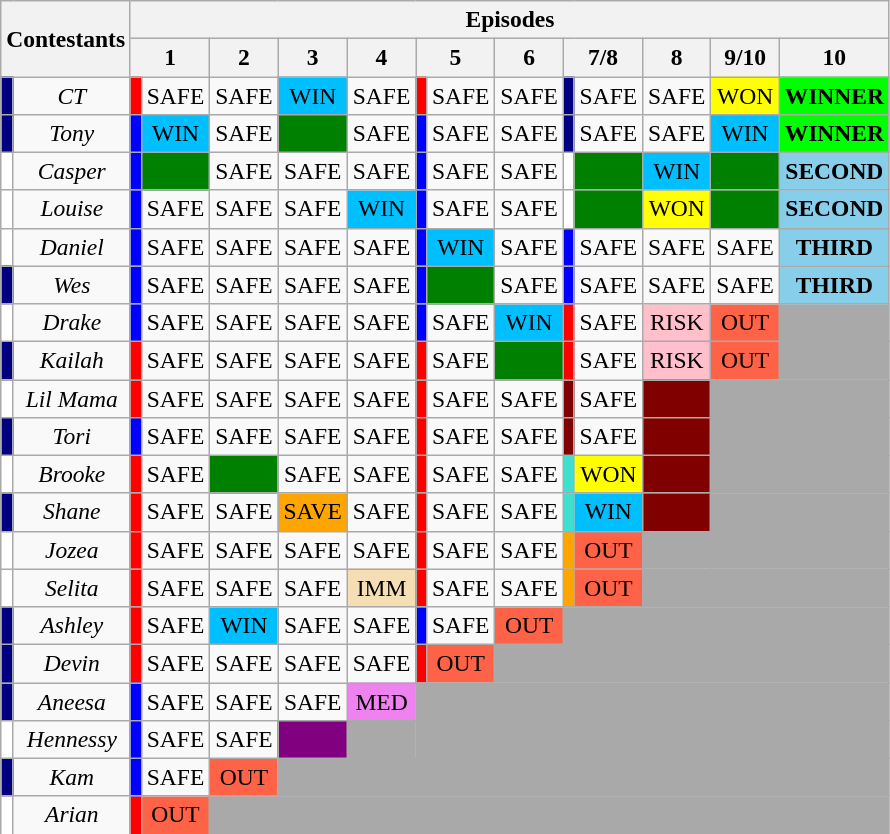<table class="wikitable" style="text-align:center; font-size:98%">
<tr>
<th rowspan=2 colspan=2>Contestants</th>
<th colspan=13>Episodes</th>
</tr>
<tr>
<th colspan=2>1</th>
<th>2</th>
<th>3</th>
<th>4</th>
<th colspan=2>5</th>
<th>6</th>
<th colspan=2>7/8</th>
<th>8</th>
<th>9/10</th>
<th>10</th>
</tr>
<tr>
<td bgcolor="navy"></td>
<td nowrap><em>CT</em></td>
<td bgcolor="red"></td>
<td>SAFE</td>
<td>SAFE</td>
<td bgcolor="deepskyblue">WIN</td>
<td>SAFE</td>
<td bgcolor="red"></td>
<td>SAFE</td>
<td>SAFE</td>
<td bgcolor="navy"></td>
<td>SAFE</td>
<td>SAFE</td>
<td bgcolor="yellow">WON</td>
<td bgcolor="lime"><strong>WINNER</strong></td>
</tr>
<tr>
<td bgcolor="navy"></td>
<td nowrap><em>Tony</em></td>
<td bgcolor="blue"></td>
<td bgcolor="deepskyblue">WIN</td>
<td>SAFE</td>
<td bgcolor="green"></td>
<td>SAFE</td>
<td bgcolor="blue"></td>
<td>SAFE</td>
<td>SAFE</td>
<td bgcolor="navy"></td>
<td>SAFE</td>
<td>SAFE</td>
<td bgcolor="deepskyblue">WIN</td>
<td bgcolor="lime"><strong>WINNER</strong></td>
</tr>
<tr>
<td bgcolor="white"></td>
<td nowrap><em>Casper</em></td>
<td bgcolor="blue"></td>
<td bgcolor="green"></td>
<td>SAFE</td>
<td>SAFE</td>
<td>SAFE</td>
<td bgcolor="blue"></td>
<td>SAFE</td>
<td>SAFE</td>
<td bgcolor="white"></td>
<td bgcolor="green"></td>
<td bgcolor="deepskyblue">WIN</td>
<td bgcolor="green"></td>
<td bgcolor="skyblue"><strong>SECOND</strong></td>
</tr>
<tr>
<td bgcolor="white"></td>
<td nowrap><em>Louise</em></td>
<td bgcolor="blue"></td>
<td>SAFE</td>
<td>SAFE</td>
<td>SAFE</td>
<td bgcolor="deepskyblue">WIN</td>
<td bgcolor="blue"></td>
<td>SAFE</td>
<td>SAFE</td>
<td bgcolor="white"></td>
<td bgcolor="green"></td>
<td bgcolor="yellow">WON</td>
<td bgcolor="green"></td>
<td bgcolor="skyblue"><strong>SECOND</strong></td>
</tr>
<tr>
<td bgcolor="white"></td>
<td nowrap><em>Daniel</em></td>
<td bgcolor="blue"></td>
<td>SAFE</td>
<td>SAFE</td>
<td>SAFE</td>
<td>SAFE</td>
<td bgcolor="blue"></td>
<td bgcolor="deepskyblue">WIN</td>
<td>SAFE</td>
<td bgcolor="blue"></td>
<td>SAFE</td>
<td>SAFE</td>
<td>SAFE</td>
<td bgcolor="skyblue"><strong>THIRD</strong></td>
</tr>
<tr>
<td bgcolor="navy"></td>
<td nowrap><em>Wes</em></td>
<td bgcolor="blue"></td>
<td>SAFE</td>
<td>SAFE</td>
<td>SAFE</td>
<td>SAFE</td>
<td bgcolor="blue"></td>
<td bgcolor="green"></td>
<td>SAFE</td>
<td bgcolor="blue"></td>
<td>SAFE</td>
<td>SAFE</td>
<td>SAFE</td>
<td bgcolor="skyblue"><strong>THIRD</strong></td>
</tr>
<tr>
<td bgcolor="white"></td>
<td nowrap><em>Drake</em></td>
<td bgcolor="blue"></td>
<td>SAFE</td>
<td>SAFE</td>
<td>SAFE</td>
<td>SAFE</td>
<td bgcolor="blue"></td>
<td>SAFE</td>
<td bgcolor="deepskyblue">WIN</td>
<td bgcolor="red"></td>
<td>SAFE</td>
<td bgcolor="pink">RISK</td>
<td bgcolor="tomato">OUT</td>
<td bgcolor="darkgray" colspan="1"></td>
</tr>
<tr>
<td bgcolor="navy"></td>
<td nowrap><em>Kailah</em></td>
<td bgcolor="red"></td>
<td>SAFE</td>
<td>SAFE</td>
<td>SAFE</td>
<td>SAFE</td>
<td bgcolor="red"></td>
<td>SAFE</td>
<td bgcolor="green"></td>
<td bgcolor="red"></td>
<td>SAFE</td>
<td bgcolor="pink">RISK</td>
<td bgcolor="tomato">OUT</td>
<td bgcolor="darkgray" colspan="1"></td>
</tr>
<tr>
<td bgcolor="white"></td>
<td nowrap><em>Lil Mama</em></td>
<td bgcolor="red"></td>
<td>SAFE</td>
<td>SAFE</td>
<td>SAFE</td>
<td>SAFE</td>
<td bgcolor="red"></td>
<td>SAFE</td>
<td>SAFE</td>
<td bgcolor="maroon"></td>
<td>SAFE</td>
<td bgcolor="maroon"></td>
<td bgcolor="darkgray" colspan="2"></td>
</tr>
<tr>
<td bgcolor="navy"></td>
<td nowrap><em>Tori</em></td>
<td bgcolor="blue"></td>
<td>SAFE</td>
<td>SAFE</td>
<td>SAFE</td>
<td>SAFE</td>
<td bgcolor="red"></td>
<td>SAFE</td>
<td>SAFE</td>
<td bgcolor="maroon"></td>
<td>SAFE</td>
<td bgcolor="maroon"></td>
<td bgcolor="darkgray" colspan="2"></td>
</tr>
<tr>
<td bgcolor="white"></td>
<td nowrap><em>Brooke</em></td>
<td bgcolor="red"></td>
<td>SAFE</td>
<td bgcolor="green"></td>
<td>SAFE</td>
<td>SAFE</td>
<td bgcolor="red"></td>
<td>SAFE</td>
<td>SAFE</td>
<td bgcolor="turquoise"></td>
<td bgcolor="yellow">WON</td>
<td bgcolor="maroon"></td>
<td bgcolor="darkgray" colspan="2"></td>
</tr>
<tr>
<td bgcolor="navy"></td>
<td nowrap><em>Shane</em></td>
<td bgcolor="red"></td>
<td>SAFE</td>
<td>SAFE</td>
<td bgcolor="orange">SAVE</td>
<td>SAFE</td>
<td bgcolor="red"></td>
<td>SAFE</td>
<td>SAFE</td>
<td bgcolor="turquoise"></td>
<td bgcolor="deepskyblue">WIN</td>
<td bgcolor="maroon"></td>
<td bgcolor="darkgray" colspan="2"></td>
</tr>
<tr>
<td bgcolor="white"></td>
<td nowrap><em>Jozea</em></td>
<td bgcolor="red"></td>
<td>SAFE</td>
<td>SAFE</td>
<td>SAFE</td>
<td>SAFE</td>
<td bgcolor="red"></td>
<td>SAFE</td>
<td>SAFE</td>
<td bgcolor="orange"></td>
<td bgcolor="tomato">OUT</td>
<td bgcolor="darkgray"></td>
<td bgcolor="darkgray" colspan="3"></td>
</tr>
<tr>
<td bgcolor="white"></td>
<td nowrap><em>Selita</em></td>
<td bgcolor="red"></td>
<td>SAFE</td>
<td>SAFE</td>
<td>SAFE</td>
<td bgcolor="wheat">IMM</td>
<td bgcolor="red"></td>
<td>SAFE</td>
<td>SAFE</td>
<td bgcolor="orange"></td>
<td bgcolor="tomato">OUT</td>
<td bgcolor="darkgray" colspan="3"></td>
</tr>
<tr>
<td bgcolor="navy"></td>
<td nowrap=""><em>Ashley</em></td>
<td bgcolor="red"></td>
<td>SAFE</td>
<td bgcolor="deepskyblue">WIN</td>
<td>SAFE</td>
<td>SAFE</td>
<td bgcolor="blue"></td>
<td>SAFE</td>
<td bgcolor="tomato">OUT</td>
<td bgcolor="darkgray" colspan="5"></td>
</tr>
<tr>
<td bgcolor="navy"></td>
<td nowrap><em>Devin</em></td>
<td bgcolor="red"></td>
<td>SAFE</td>
<td>SAFE</td>
<td>SAFE</td>
<td>SAFE</td>
<td bgcolor="red"></td>
<td bgcolor="tomato">OUT</td>
<td colspan="6" bgcolor="darkgray"></td>
</tr>
<tr>
<td bgcolor="navy"></td>
<td nowrap><em>Aneesa</em></td>
<td bgcolor="blue"></td>
<td>SAFE</td>
<td>SAFE</td>
<td>SAFE</td>
<td bgcolor="violet">MED</td>
<td colspan="8" bgcolor="darkgray"></td>
</tr>
<tr>
<td bgcolor="white"></td>
<td nowrap><em>Hennessy</em></td>
<td bgcolor="blue"></td>
<td>SAFE</td>
<td>SAFE</td>
<td bgcolor="purple"></td>
<td bgcolor="darkgray"></td>
<td colspan="9" bgcolor="darkgray"></td>
</tr>
<tr>
<td bgcolor="navy"></td>
<td nowrap><em>Kam</em></td>
<td bgcolor="blue"></td>
<td>SAFE</td>
<td bgcolor="tomato">OUT</td>
<td colspan="10" bgcolor="darkgray"></td>
</tr>
<tr>
<td bgcolor="white"></td>
<td nowrap><em>Arian</em></td>
<td bgcolor="red"></td>
<td bgcolor="tomato">OUT</td>
<td colspan="12" bgcolor="darkgray"></td>
</tr>
</table>
